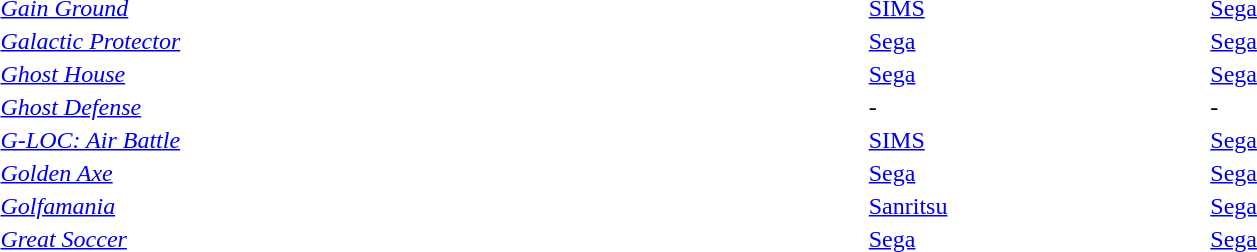<table style="width:100%;">
<tr>
<td style="width:46%;"><em><a href='#'>Gain Ground</a></em></td>
<td style="width:18%;"><a href='#'>SIMS</a></td>
<td style="width:18%;"><a href='#'>Sega</a></td>
<td style="width:18%;"></td>
</tr>
<tr>
<td><em><a href='#'>Galactic Protector</a></em></td>
<td><a href='#'>Sega</a></td>
<td><a href='#'>Sega</a></td>
<td></td>
</tr>
<tr>
<td><em><a href='#'>Ghost House</a></em></td>
<td><a href='#'>Sega</a></td>
<td><a href='#'>Sega</a></td>
<td></td>
</tr>
<tr>
<td><em><a href='#'>Ghost Defense</a></em></td>
<td>-</td>
<td>-</td>
<td></td>
</tr>
<tr>
<td><em><a href='#'>G-LOC: Air Battle</a></em></td>
<td><a href='#'>SIMS</a></td>
<td><a href='#'>Sega</a></td>
<td></td>
</tr>
<tr>
<td><em><a href='#'>Golden Axe</a></em></td>
<td><a href='#'>Sega</a></td>
<td><a href='#'>Sega</a></td>
<td></td>
</tr>
<tr>
<td><em><a href='#'>Golfamania</a></em></td>
<td><a href='#'>Sanritsu</a></td>
<td><a href='#'>Sega</a></td>
</tr>
<tr>
<td><em><a href='#'>Great Soccer</a></em></td>
<td><a href='#'>Sega</a></td>
<td><a href='#'>Sega</a></td>
<td></td>
</tr>
</table>
